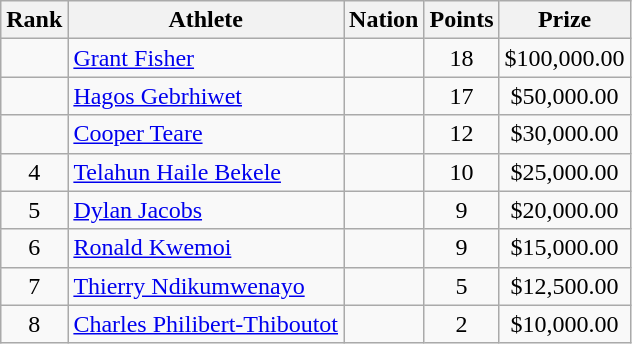<table class="wikitable mw-datatable sortable" style="text-align:center;">
<tr>
<th scope="col" style="width: 10px;">Rank</th>
<th scope="col">Athlete</th>
<th scope="col">Nation</th>
<th scope="col">Points</th>
<th scope="col">Prize</th>
</tr>
<tr>
<td></td>
<td align=left><a href='#'>Grant Fisher</a> </td>
<td align=left></td>
<td>18</td>
<td>$100,000.00</td>
</tr>
<tr>
<td></td>
<td align=left><a href='#'>Hagos Gebrhiwet</a> </td>
<td align=left></td>
<td>17</td>
<td>$50,000.00</td>
</tr>
<tr>
<td></td>
<td align=left><a href='#'>Cooper Teare</a> </td>
<td align=left></td>
<td>12</td>
<td>$30,000.00</td>
</tr>
<tr>
<td>4</td>
<td align=left><a href='#'>Telahun Haile Bekele</a> </td>
<td align=left></td>
<td>10</td>
<td>$25,000.00</td>
</tr>
<tr>
<td>5</td>
<td align=left><a href='#'>Dylan Jacobs</a> </td>
<td align=left></td>
<td>9</td>
<td>$20,000.00</td>
</tr>
<tr>
<td>6</td>
<td align=left><a href='#'>Ronald Kwemoi</a> </td>
<td align=left></td>
<td>9</td>
<td>$15,000.00</td>
</tr>
<tr>
<td>7</td>
<td align=left><a href='#'>Thierry Ndikumwenayo</a> </td>
<td align=left></td>
<td>5</td>
<td>$12,500.00</td>
</tr>
<tr>
<td>8</td>
<td align=left><a href='#'>Charles Philibert-Thiboutot</a> </td>
<td align=left></td>
<td>2</td>
<td>$10,000.00</td>
</tr>
</table>
